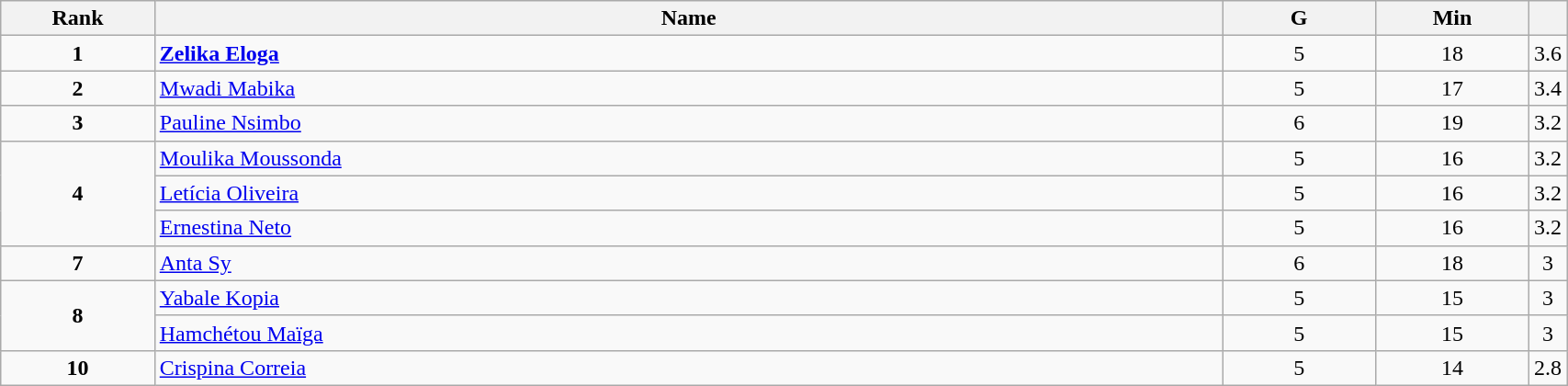<table class="wikitable" style="width:90%;">
<tr>
<th style="width:10%;">Rank</th>
<th style="width:70%;">Name</th>
<th style="width:10%;">G</th>
<th style="width:10%;">Min</th>
<th style="width:10%;"></th>
</tr>
<tr align=center>
<td><strong>1</strong></td>
<td align=left> <strong><a href='#'>Zelika Eloga</a></strong></td>
<td>5</td>
<td>18</td>
<td>3.6</td>
</tr>
<tr align=center>
<td><strong>2</strong></td>
<td align=left> <a href='#'>Mwadi Mabika</a></td>
<td>5</td>
<td>17</td>
<td>3.4</td>
</tr>
<tr align=center>
<td><strong>3</strong></td>
<td align=left> <a href='#'>Pauline Nsimbo</a></td>
<td>6</td>
<td>19</td>
<td>3.2</td>
</tr>
<tr align=center>
<td rowspan=3><strong>4</strong></td>
<td align=left> <a href='#'>Moulika Moussonda</a></td>
<td>5</td>
<td>16</td>
<td>3.2</td>
</tr>
<tr align=center>
<td align=left> <a href='#'>Letícia Oliveira</a></td>
<td>5</td>
<td>16</td>
<td>3.2</td>
</tr>
<tr align=center>
<td align=left> <a href='#'>Ernestina Neto</a></td>
<td>5</td>
<td>16</td>
<td>3.2</td>
</tr>
<tr align=center>
<td><strong>7</strong></td>
<td align=left> <a href='#'>Anta Sy</a></td>
<td>6</td>
<td>18</td>
<td>3</td>
</tr>
<tr align=center>
<td rowspan=2><strong>8</strong></td>
<td align=left> <a href='#'>Yabale Kopia</a></td>
<td>5</td>
<td>15</td>
<td>3</td>
</tr>
<tr align=center>
<td align=left> <a href='#'>Hamchétou Maïga</a></td>
<td>5</td>
<td>15</td>
<td>3</td>
</tr>
<tr align=center>
<td><strong>10</strong></td>
<td align=left> <a href='#'>Crispina Correia</a></td>
<td>5</td>
<td>14</td>
<td>2.8</td>
</tr>
</table>
